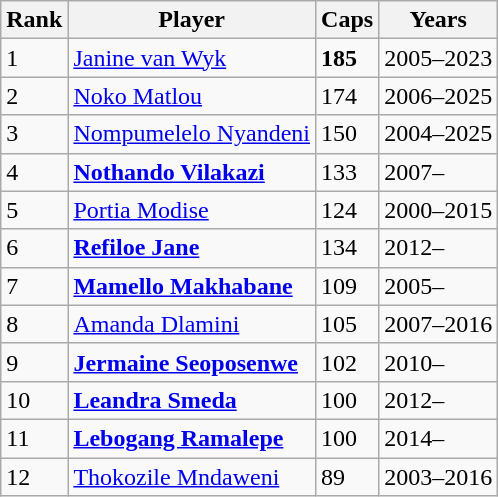<table class="wikitable sortable">
<tr>
<th width=>Rank</th>
<th width=>Player</th>
<th width=>Caps</th>
<th width=>Years</th>
</tr>
<tr>
<td>1</td>
<td align=left><a href='#'>Janine van Wyk</a></td>
<td><strong>185</strong></td>
<td>2005–2023</td>
</tr>
<tr>
<td>2</td>
<td align=left><a href='#'>Noko Matlou</a></td>
<td>174</td>
<td>2006–2025</td>
</tr>
<tr>
<td>3</td>
<td align=left><a href='#'>Nompumelelo Nyandeni</a></td>
<td>150</td>
<td>2004–2025</td>
</tr>
<tr>
<td>4</td>
<td align=left><strong><a href='#'>Nothando Vilakazi</a></strong></td>
<td>133</td>
<td>2007–</td>
</tr>
<tr>
<td>5</td>
<td align=left><a href='#'>Portia Modise</a></td>
<td>124</td>
<td>2000–2015</td>
</tr>
<tr>
<td>6</td>
<td align=left><strong><a href='#'>Refiloe Jane</a></strong></td>
<td>134</td>
<td>2012–</td>
</tr>
<tr>
<td>7</td>
<td align=left><strong><a href='#'>Mamello Makhabane</a></strong></td>
<td>109</td>
<td>2005–</td>
</tr>
<tr>
<td>8</td>
<td align=left><a href='#'>Amanda Dlamini</a></td>
<td>105</td>
<td>2007–2016</td>
</tr>
<tr>
<td>9</td>
<td align=left><strong><a href='#'>Jermaine Seoposenwe</a></strong></td>
<td>102</td>
<td>2010–</td>
</tr>
<tr>
<td>10</td>
<td align=left><strong><a href='#'>Leandra Smeda</a></strong></td>
<td>100</td>
<td>2012–</td>
</tr>
<tr>
<td>11</td>
<td align=left><strong><a href='#'>Lebogang Ramalepe</a></strong></td>
<td>100</td>
<td>2014–</td>
</tr>
<tr>
<td>12</td>
<td align=left><a href='#'>Thokozile Mndaweni</a></td>
<td>89</td>
<td>2003–2016</td>
</tr>
</table>
